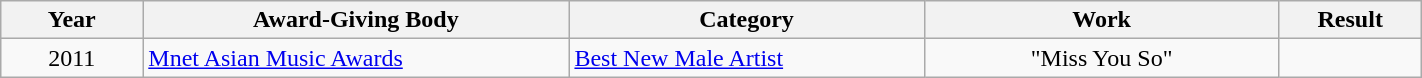<table | width="75%" class="wikitable sortable">
<tr>
<th width="10%">Year</th>
<th width="30%">Award-Giving Body</th>
<th width="25%">Category</th>
<th width="25%">Work</th>
<th width="10%">Result</th>
</tr>
<tr>
<td align="center">2011</td>
<td><a href='#'>Mnet Asian Music Awards</a></td>
<td><a href='#'>Best New Male Artist</a></td>
<td align="center">"Miss You So"</td>
<td></td>
</tr>
</table>
